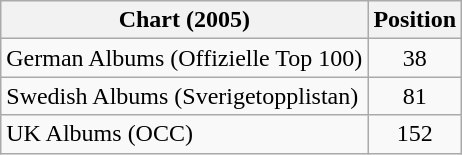<table class="wikitable sortable">
<tr>
<th>Chart (2005)</th>
<th>Position</th>
</tr>
<tr>
<td>German Albums (Offizielle Top 100)</td>
<td style="text-align:center;">38</td>
</tr>
<tr>
<td>Swedish Albums (Sverigetopplistan)</td>
<td style="text-align:center;">81</td>
</tr>
<tr>
<td>UK Albums (OCC)</td>
<td style="text-align:center;">152</td>
</tr>
</table>
